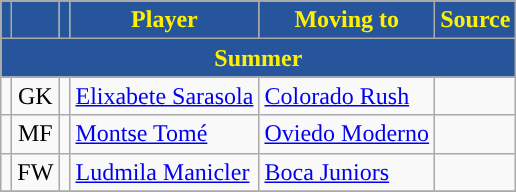<table class="wikitable plainrowheaders sortable" style="text-align:center">
<tr>
<th style="background:#26559B; color:#FFF000; "></th>
<th style="background:#26559B; color:#FFF000; "></th>
<th style="background:#26559B; color:#FFF000; "></th>
<th style="background:#26559B; color:#FFF000; ">Player</th>
<th style="background:#26559B; color:#FFF000; ">Moving to</th>
<th style="background:#26559B; color:#FFF000; ">Source</th>
</tr>
<tr>
<th colspan=6 style="background:#26559B; color:#FFF000; ">Summer</th>
</tr>
<tr>
<td></td>
<td>GK</td>
<td></td>
<td align=left><a href='#'>Elixabete Sarasola</a></td>
<td align="left"> <a href='#'>Colorado Rush</a></td>
<td></td>
</tr>
<tr>
<td></td>
<td>MF</td>
<td></td>
<td align=left><a href='#'>Montse Tomé</a></td>
<td align="left"><a href='#'>Oviedo Moderno</a></td>
<td></td>
</tr>
<tr>
<td></td>
<td>FW</td>
<td></td>
<td align=left><a href='#'>Ludmila Manicler</a></td>
<td align="left"> <a href='#'>Boca Juniors</a></td>
<td></td>
</tr>
<tr>
</tr>
</table>
